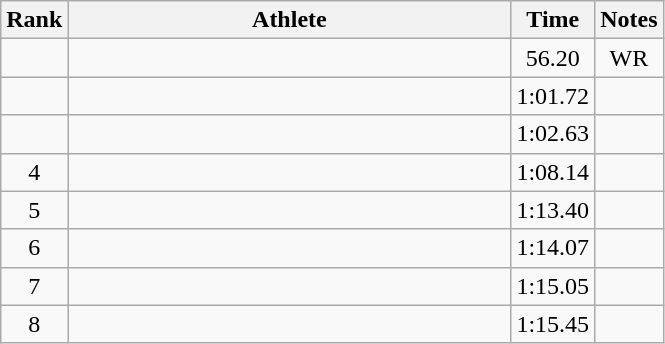<table class="wikitable" style="text-align:center">
<tr>
<th>Rank</th>
<th Style="width:18em">Athlete</th>
<th>Time</th>
<th>Notes</th>
</tr>
<tr>
<td></td>
<td style="text-align:left"></td>
<td>56.20</td>
<td>WR</td>
</tr>
<tr>
<td></td>
<td style="text-align:left"></td>
<td>1:01.72</td>
<td></td>
</tr>
<tr>
<td></td>
<td style="text-align:left"></td>
<td>1:02.63</td>
<td></td>
</tr>
<tr>
<td>4</td>
<td style="text-align:left"></td>
<td>1:08.14</td>
<td></td>
</tr>
<tr>
<td>5</td>
<td style="text-align:left"></td>
<td>1:13.40</td>
<td></td>
</tr>
<tr>
<td>6</td>
<td style="text-align:left"></td>
<td>1:14.07</td>
<td></td>
</tr>
<tr>
<td>7</td>
<td style="text-align:left"></td>
<td>1:15.05</td>
<td></td>
</tr>
<tr>
<td>8</td>
<td style="text-align:left"></td>
<td>1:15.45</td>
<td></td>
</tr>
</table>
